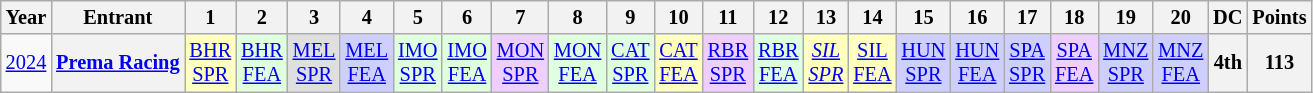<table class="wikitable" style="text-align:center; font-size:85%;">
<tr>
<th>Year</th>
<th>Entrant</th>
<th>1</th>
<th>2</th>
<th>3</th>
<th>4</th>
<th>5</th>
<th>6</th>
<th>7</th>
<th>8</th>
<th>9</th>
<th>10</th>
<th>11</th>
<th>12</th>
<th>13</th>
<th>14</th>
<th>15</th>
<th>16</th>
<th>17</th>
<th>18</th>
<th>19</th>
<th>20</th>
<th>DC</th>
<th>Points</th>
</tr>
<tr>
<td id=2024F><a href='#'>2024</a></td>
<th><a href='#'>Prema Racing</a></th>
<td style="background:#FFFFBF;"><a href='#'>BHR<br>SPR</a><br></td>
<td style="background:#DFFFDF;"><a href='#'>BHR<br>FEA</a><br></td>
<td style="background:#DFDFDF;"><a href='#'>MEL<br>SPR</a><br></td>
<td style="background:#CFCFFF;"><a href='#'>MEL<br>FEA</a><br></td>
<td style="background:#DFFFDF;"><a href='#'>IMO<br>SPR</a><br></td>
<td style="background:#DFFFDF;"><a href='#'>IMO<br>FEA</a><br></td>
<td style="background:#EFCFFF;"><a href='#'>MON<br>SPR</a><br></td>
<td style="background:#DFFFDF;"><a href='#'>MON<br>FEA</a><br></td>
<td style="background:#DFFFDF;"><a href='#'>CAT<br>SPR</a><br></td>
<td style="background:#FFFFBF;"><a href='#'>CAT<br>FEA</a><br></td>
<td style="background:#EFCFFF;"><a href='#'>RBR<br>SPR</a><br></td>
<td style="background:#DFFFDF;"><a href='#'>RBR<br>FEA</a><br></td>
<td style="background:#FFFFBF;"><em><a href='#'>SIL<br>SPR</a></em><br></td>
<td style="background:#FFFFBF;"><a href='#'>SIL<br>FEA</a><br></td>
<td style="background:#CFCFFF;"><a href='#'>HUN<br>SPR</a><br></td>
<td style="background:#CFCFFF;"><a href='#'>HUN<br>FEA</a><br></td>
<td style="background:#CFCFFF;"><a href='#'>SPA<br>SPR</a><br></td>
<td style="background:#EFCFFF;"><a href='#'>SPA<br>FEA</a><br></td>
<td style="background:#CFCFFF;"><a href='#'>MNZ<br>SPR</a><br></td>
<td style="background:#CFCFFF;"><a href='#'>MNZ<br>FEA</a><br></td>
<th>4th</th>
<th>113</th>
</tr>
</table>
